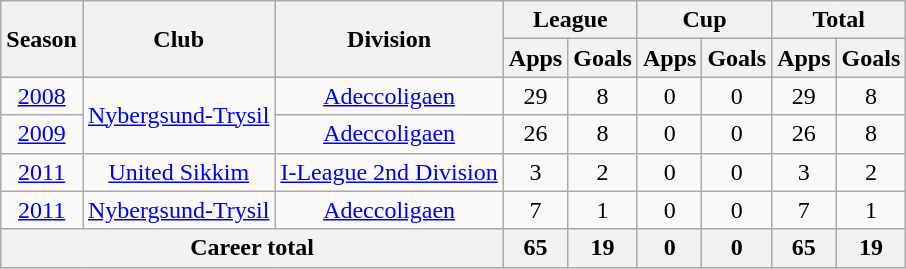<table class="wikitable" style="text-align: center;">
<tr>
<th rowspan="2">Season</th>
<th rowspan="2">Club</th>
<th rowspan="2">Division</th>
<th colspan="2">League</th>
<th colspan="2">Cup</th>
<th colspan="2">Total</th>
</tr>
<tr>
<th>Apps</th>
<th>Goals</th>
<th>Apps</th>
<th>Goals</th>
<th>Apps</th>
<th>Goals</th>
</tr>
<tr>
<td><a href='#'>2008</a></td>
<td rowspan="2" valign="center"><a href='#'>Nybergsund-Trysil</a></td>
<td><a href='#'>Adeccoligaen</a></td>
<td>29</td>
<td>8</td>
<td>0</td>
<td>0</td>
<td>29</td>
<td>8</td>
</tr>
<tr>
<td><a href='#'>2009</a></td>
<td><a href='#'>Adeccoligaen</a></td>
<td>26</td>
<td>8</td>
<td>0</td>
<td>0</td>
<td>26</td>
<td>8</td>
</tr>
<tr>
<td><a href='#'>2011</a></td>
<td rowspan="1" valign="center"><a href='#'>United Sikkim</a></td>
<td><a href='#'>I-League 2nd Division</a></td>
<td>3</td>
<td>2</td>
<td>0</td>
<td>0</td>
<td>3</td>
<td>2</td>
</tr>
<tr>
<td><a href='#'>2011</a></td>
<td rowspan="1" valign="center"><a href='#'>Nybergsund-Trysil</a></td>
<td><a href='#'>Adeccoligaen</a></td>
<td>7</td>
<td>1</td>
<td>0</td>
<td>0</td>
<td>7</td>
<td>1</td>
</tr>
<tr>
<th colspan="3">Career total</th>
<th>65</th>
<th>19</th>
<th>0</th>
<th>0</th>
<th>65</th>
<th>19</th>
</tr>
</table>
